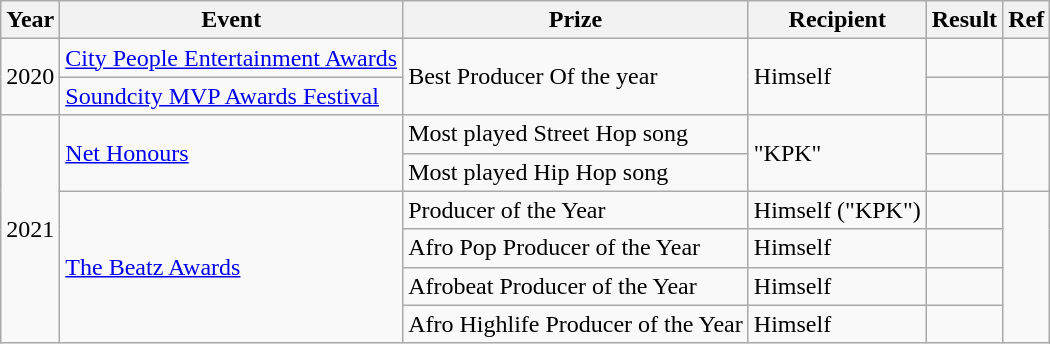<table class="wikitable">
<tr>
<th>Year</th>
<th>Event</th>
<th>Prize</th>
<th>Recipient</th>
<th>Result</th>
<th>Ref</th>
</tr>
<tr>
<td rowspan=2>2020</td>
<td rowspan=1><a href='#'>City People Entertainment Awards</a></td>
<td rowspan=2>Best Producer Of the year</td>
<td rowspan="2">Himself</td>
<td></td>
<td></td>
</tr>
<tr>
<td><a href='#'>Soundcity MVP Awards Festival</a></td>
<td></td>
<td></td>
</tr>
<tr>
<td rowspan="7">2021</td>
<td rowspan="2"><a href='#'>Net Honours</a></td>
<td>Most played Street Hop song</td>
<td rowspan="2">"KPK"</td>
<td></td>
<td rowspan="2"></td>
</tr>
<tr>
<td>Most played Hip Hop song</td>
<td></td>
</tr>
<tr>
<td rowspan="4"><a href='#'>The Beatz Awards</a></td>
<td>Producer of the Year</td>
<td>Himself  ("KPK")</td>
<td></td>
<td rowspan="4"></td>
</tr>
<tr>
<td>Afro Pop Producer of the Year</td>
<td>Himself</td>
<td></td>
</tr>
<tr>
<td>Afrobeat Producer of the Year</td>
<td>Himself</td>
<td></td>
</tr>
<tr>
<td>Afro Highlife Producer of the Year</td>
<td>Himself</td>
<td></td>
</tr>
</table>
